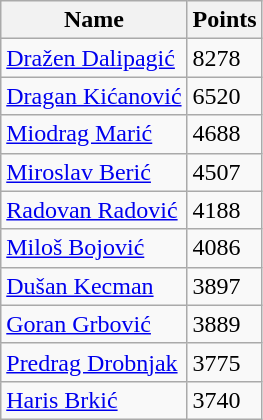<table class="wikitable">
<tr>
<th>Name</th>
<th>Points</th>
</tr>
<tr>
<td> <a href='#'>Dražen Dalipagić</a></td>
<td>8278</td>
</tr>
<tr>
<td> <a href='#'>Dragan Kićanović</a></td>
<td>6520</td>
</tr>
<tr>
<td> <a href='#'>Miodrag Marić</a></td>
<td>4688</td>
</tr>
<tr>
<td> <a href='#'>Miroslav Berić</a></td>
<td>4507</td>
</tr>
<tr>
<td> <a href='#'>Radovan Radović</a></td>
<td>4188</td>
</tr>
<tr>
<td> <a href='#'>Miloš Bojović</a></td>
<td>4086</td>
</tr>
<tr>
<td> <a href='#'>Dušan Kecman</a></td>
<td>3897</td>
</tr>
<tr>
<td> <a href='#'>Goran Grbović</a></td>
<td>3889</td>
</tr>
<tr>
<td> <a href='#'>Predrag Drobnjak</a></td>
<td>3775</td>
</tr>
<tr>
<td> <a href='#'>Haris Brkić</a></td>
<td>3740</td>
</tr>
</table>
